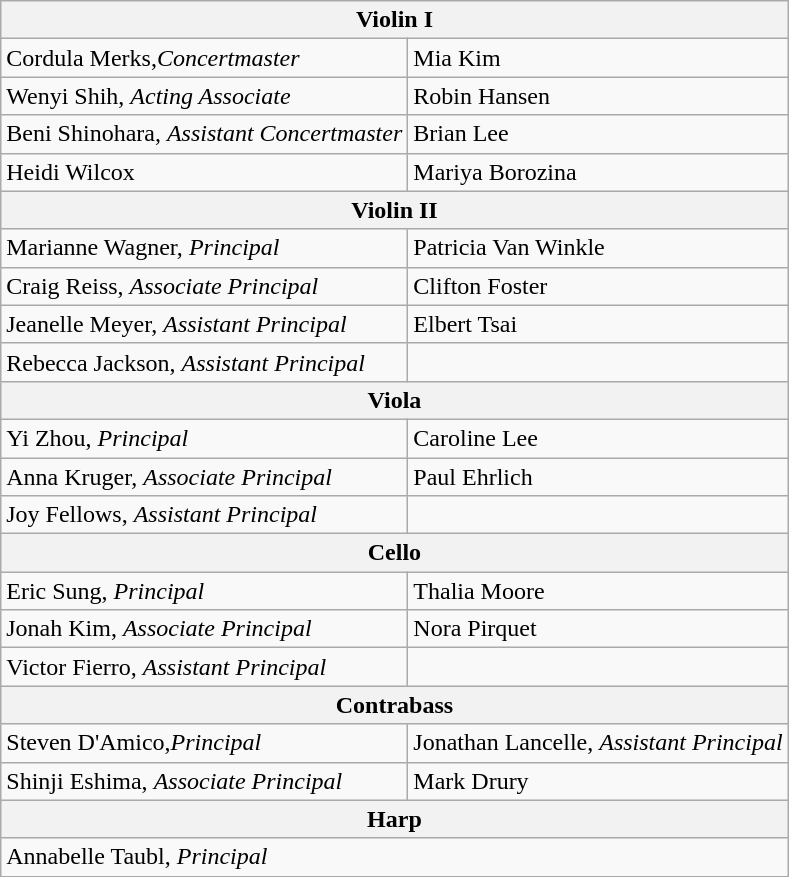<table class="wikitable">
<tr>
<th colspan=2><strong>Violin I</strong></th>
</tr>
<tr>
<td>Cordula Merks,<em>Concertmaster</em></td>
<td>Mia Kim</td>
</tr>
<tr>
<td>Wenyi Shih, <em>Acting Associate</em></td>
<td>Robin Hansen</td>
</tr>
<tr>
<td>Beni Shinohara, <em>Assistant Concertmaster</em></td>
<td>Brian Lee</td>
</tr>
<tr>
<td>Heidi Wilcox</td>
<td>Mariya Borozina</td>
</tr>
<tr>
<th colspan=2><strong>Violin II</strong></th>
</tr>
<tr>
<td>Marianne Wagner, <em>Principal</em></td>
<td>Patricia Van Winkle</td>
</tr>
<tr>
<td>Craig Reiss, <em>Associate Principal</em></td>
<td>Clifton Foster</td>
</tr>
<tr>
<td>Jeanelle Meyer, <em>Assistant Principal</em></td>
<td>Elbert Tsai</td>
</tr>
<tr>
<td>Rebecca Jackson, <em>Assistant Principal</em></td>
</tr>
<tr>
<th colspan=2><strong>Viola</strong></th>
</tr>
<tr>
<td>Yi Zhou, <em>Principal</em></td>
<td>Caroline Lee</td>
</tr>
<tr>
<td>Anna Kruger, <em>Associate Principal</em></td>
<td>Paul Ehrlich</td>
</tr>
<tr>
<td>Joy Fellows, <em>Assistant Principal</em></td>
</tr>
<tr>
<th colspan=2><strong>Cello</strong></th>
</tr>
<tr>
<td>Eric Sung, <em>Principal</em></td>
<td>Thalia Moore</td>
</tr>
<tr>
<td>Jonah Kim, <em>Associate Principal</em></td>
<td>Nora Pirquet</td>
</tr>
<tr>
<td>Victor Fierro, <em>Assistant Principal</em></td>
</tr>
<tr>
<th colspan=2><strong>Contrabass</strong></th>
</tr>
<tr>
<td>Steven D'Amico,<em>Principal</em></td>
<td>Jonathan Lancelle, <em>Assistant Principal</em></td>
</tr>
<tr>
<td>Shinji Eshima, <em>Associate Principal</em></td>
<td>Mark Drury</td>
</tr>
<tr>
<th colspan=2><strong>Harp</strong></th>
</tr>
<tr>
<td colspan=2>Annabelle Taubl, <em>Principal</em></td>
</tr>
</table>
